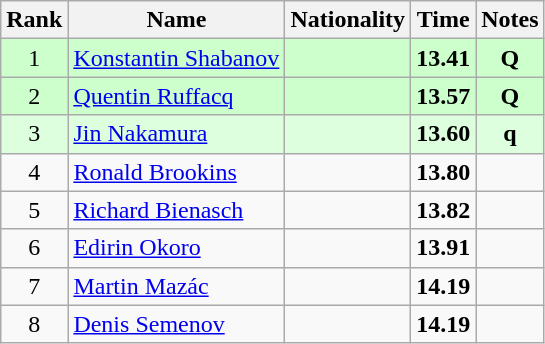<table class="wikitable sortable" style="text-align:center">
<tr>
<th>Rank</th>
<th>Name</th>
<th>Nationality</th>
<th>Time</th>
<th>Notes</th>
</tr>
<tr bgcolor=ccffcc>
<td>1</td>
<td align=left><a href='#'>Konstantin Shabanov</a></td>
<td align=left></td>
<td><strong>13.41</strong></td>
<td><strong>Q</strong></td>
</tr>
<tr bgcolor=ccffcc>
<td>2</td>
<td align=left><a href='#'>Quentin Ruffacq</a></td>
<td align=left></td>
<td><strong>13.57</strong></td>
<td><strong>Q</strong></td>
</tr>
<tr bgcolor=ddffdd>
<td>3</td>
<td align=left><a href='#'>Jin Nakamura</a></td>
<td align=left></td>
<td><strong>13.60</strong></td>
<td><strong>q</strong></td>
</tr>
<tr>
<td>4</td>
<td align=left><a href='#'>Ronald Brookins</a></td>
<td align=left></td>
<td><strong>13.80</strong></td>
<td></td>
</tr>
<tr>
<td>5</td>
<td align=left><a href='#'>Richard Bienasch</a></td>
<td align=left></td>
<td><strong>13.82</strong></td>
<td></td>
</tr>
<tr>
<td>6</td>
<td align=left><a href='#'>Edirin Okoro</a></td>
<td align=left></td>
<td><strong>13.91</strong></td>
<td></td>
</tr>
<tr>
<td>7</td>
<td align=left><a href='#'>Martin Mazác</a></td>
<td align=left></td>
<td><strong>14.19</strong></td>
<td></td>
</tr>
<tr>
<td>8</td>
<td align=left><a href='#'>Denis Semenov</a></td>
<td align=left></td>
<td><strong>14.19</strong></td>
<td></td>
</tr>
</table>
